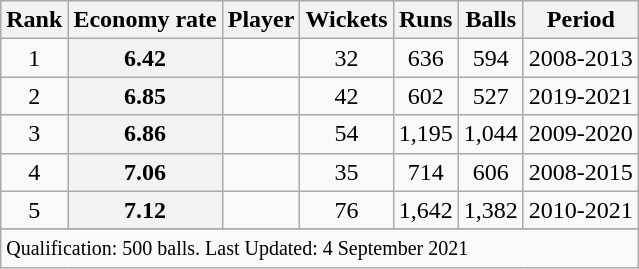<table class="wikitable plainrowheaders sortable">
<tr>
<th scope=col>Rank</th>
<th scope=col>Economy rate</th>
<th scope=col>Player</th>
<th scope=col>Wickets</th>
<th scope=col>Runs</th>
<th scope=col>Balls</th>
<th scope=col>Period</th>
</tr>
<tr>
<td align=center>1</td>
<th scope=row style=text-align:center;>6.42</th>
<td></td>
<td align=center>32</td>
<td align=center>636</td>
<td align=center>594</td>
<td>2008-2013</td>
</tr>
<tr>
<td align=center>2</td>
<th scope=row style=text-align:center;>6.85</th>
<td> </td>
<td align=center>42</td>
<td align=center>602</td>
<td align=center>527</td>
<td>2019-2021</td>
</tr>
<tr>
<td align=center>3</td>
<th scope=row style=text-align:center;>6.86</th>
<td></td>
<td align=center>54</td>
<td align=center>1,195</td>
<td align=center>1,044</td>
<td>2009-2020</td>
</tr>
<tr>
<td align=center>4</td>
<th scope=row style=text-align:center;>7.06</th>
<td></td>
<td align=center>35</td>
<td align=center>714</td>
<td align=center>606</td>
<td>2008-2015</td>
</tr>
<tr>
<td align=center>5</td>
<th scope=row style=text-align:center;>7.12</th>
<td> </td>
<td align=center>76</td>
<td align=center>1,642</td>
<td align=center>1,382</td>
<td>2010-2021</td>
</tr>
<tr>
</tr>
<tr class=sortbottom>
<td colspan=7><small>Qualification: 500 balls. Last Updated: 4 September 2021</small></td>
</tr>
</table>
